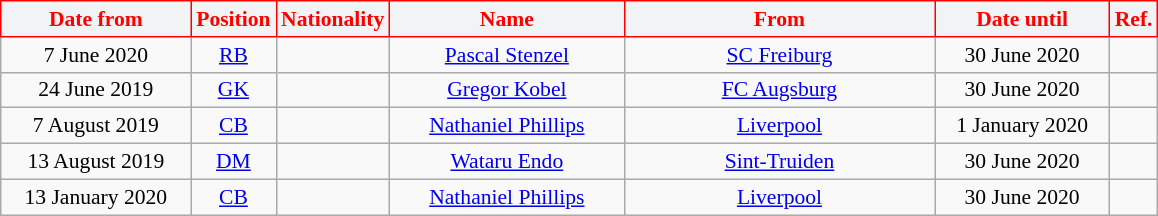<table class="wikitable"  style="text-align:center; font-size:90%; ">
<tr>
<th style="background:#F2F3F4; color:#FF0000; border:1px solid #FF0000; width:120px;">Date from</th>
<th style="background:#F2F3F4; color:#FF0000; border:1px solid #FF0000; width:50px;">Position</th>
<th style="background:#F2F3F4; color:#FF0000; border:1px solid #FF0000; width:50px;">Nationality</th>
<th style="background:#F2F3F4; color:#FF0000; border:1px solid #FF0000; width:150px;">Name</th>
<th style="background:#F2F3F4; color:#FF0000; border:1px solid #FF0000; width:200px;">From</th>
<th style="background:#F2F3F4; color:#FF0000; border:1px solid #FF0000; width:110px;">Date until</th>
<th style="background:#F2F3F4; color:#FF0000; border:1px solid #FF0000; width:25px;">Ref.</th>
</tr>
<tr>
<td>7 June 2020</td>
<td><a href='#'>RB</a></td>
<td></td>
<td><a href='#'>Pascal Stenzel</a></td>
<td> <a href='#'>SC Freiburg</a></td>
<td>30 June 2020</td>
<td></td>
</tr>
<tr>
<td>24 June 2019</td>
<td><a href='#'>GK</a></td>
<td></td>
<td><a href='#'>Gregor Kobel</a></td>
<td> <a href='#'>FC Augsburg</a></td>
<td>30 June 2020</td>
<td></td>
</tr>
<tr>
<td>7 August 2019</td>
<td><a href='#'>CB</a></td>
<td></td>
<td><a href='#'>Nathaniel Phillips</a></td>
<td> <a href='#'>Liverpool</a></td>
<td>1 January 2020</td>
<td></td>
</tr>
<tr>
<td>13 August 2019</td>
<td><a href='#'>DM</a></td>
<td></td>
<td><a href='#'>Wataru Endo</a></td>
<td> <a href='#'>Sint-Truiden</a></td>
<td>30 June 2020</td>
<td></td>
</tr>
<tr>
<td>13 January 2020</td>
<td><a href='#'>CB</a></td>
<td></td>
<td><a href='#'>Nathaniel Phillips</a></td>
<td> <a href='#'>Liverpool</a></td>
<td>30 June 2020</td>
<td></td>
</tr>
</table>
